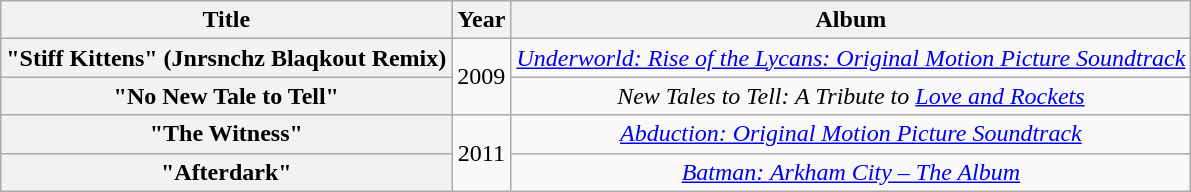<table class="wikitable plainrowheaders" style="text-align:center;">
<tr>
<th scope="col">Title</th>
<th scope="col">Year</th>
<th scope="col">Album</th>
</tr>
<tr>
<th scope="row">"Stiff Kittens" (Jnrsnchz Blaqkout Remix)</th>
<td rowspan="2">2009</td>
<td><em><a href='#'>Underworld: Rise of the Lycans: Original Motion Picture Soundtrack</a></em></td>
</tr>
<tr>
<th scope="row">"No New Tale to Tell"</th>
<td><em>New Tales to Tell: A Tribute to <a href='#'>Love and Rockets</a></em></td>
</tr>
<tr>
<th scope="row">"The Witness"</th>
<td rowspan="2">2011</td>
<td><em><a href='#'>Abduction: Original Motion Picture Soundtrack</a></em></td>
</tr>
<tr>
<th scope="row">"Afterdark"</th>
<td><em><a href='#'>Batman: Arkham City – The Album</a></em></td>
</tr>
</table>
